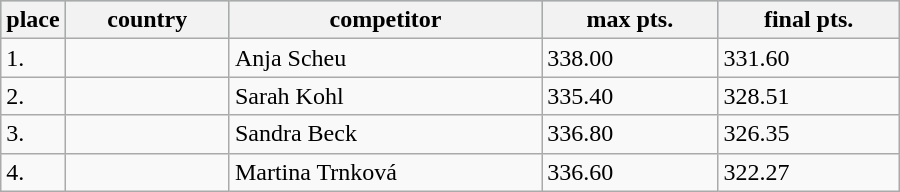<table class="wikitable"  width="600px" |>
<tr bgcolor="#99CCCC">
<th width="5%">place</th>
<th>country</th>
<th>competitor</th>
<th>max pts.</th>
<th>final pts.</th>
</tr>
<tr>
<td>1.</td>
<td></td>
<td>Anja Scheu</td>
<td>338.00</td>
<td>331.60</td>
</tr>
<tr>
<td>2.</td>
<td></td>
<td>Sarah Kohl</td>
<td>335.40</td>
<td>328.51</td>
</tr>
<tr>
<td>3.</td>
<td></td>
<td>Sandra Beck</td>
<td>336.80</td>
<td>326.35</td>
</tr>
<tr>
<td>4.</td>
<td></td>
<td>Martina Trnková</td>
<td>336.60</td>
<td>322.27</td>
</tr>
</table>
